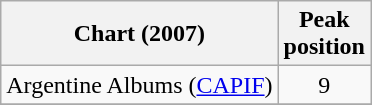<table class="wikitable sortable">
<tr>
<th>Chart (2007)</th>
<th>Peak<br>position</th>
</tr>
<tr>
<td>Argentine Albums (<a href='#'>CAPIF</a>)</td>
<td style="text-align:center;">9</td>
</tr>
<tr>
</tr>
</table>
